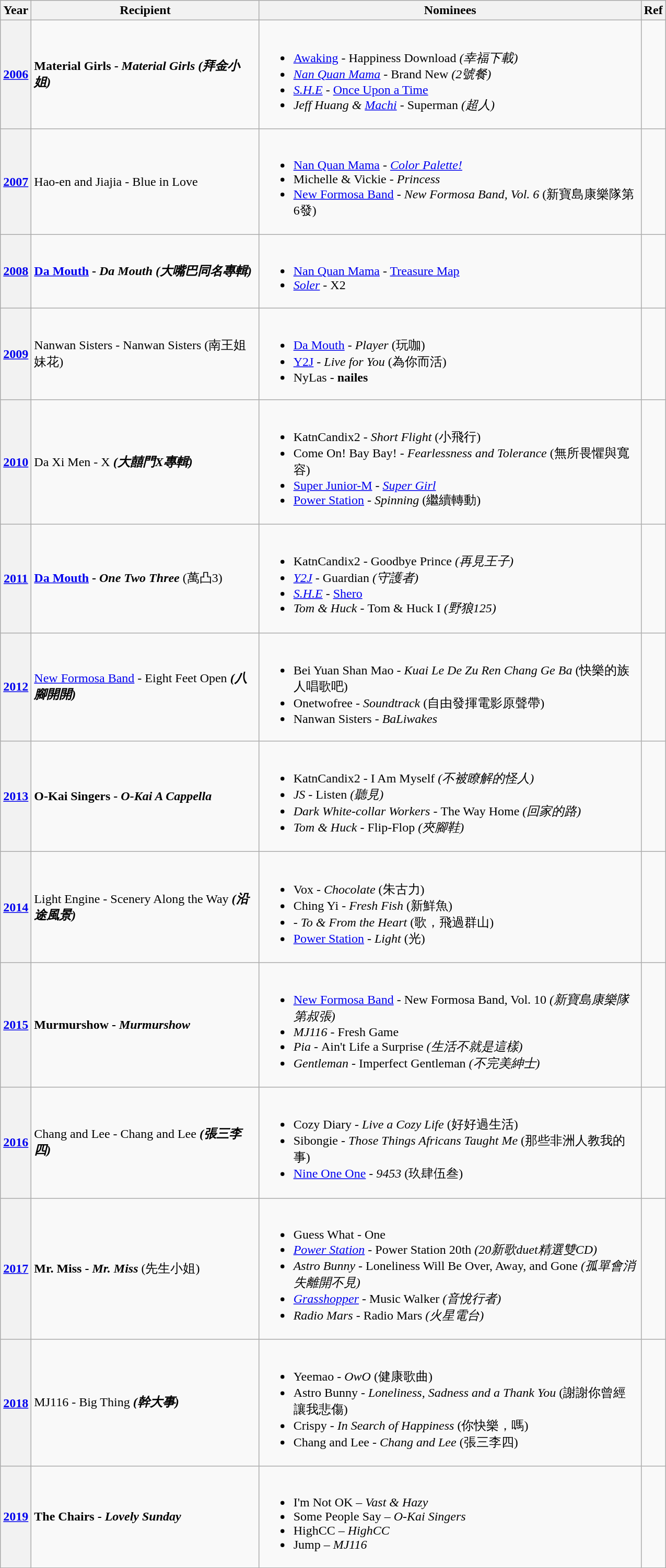<table class="wikitable center" style="width:850px">
<tr>
<th>Year</th>
<th>Recipient</th>
<th class=unsortable>Nominees</th>
<th class=unsortable>Ref</th>
</tr>
<tr>
<th scope="row"><a href='#'>2006</a></th>
<td><strong>Material Girls - <em>Material Girls <strong><em> (拜金小姐)</td>
<td><br><ul><li><a href='#'>Awaking</a> - </em>Happiness Download<em> (幸福下載)</li><li><a href='#'>Nan Quan Mama</a> - </em>Brand New<em> (2號餐)</li><li><a href='#'>S.H.E</a> - </em><a href='#'>Once Upon a Time</a><em></li><li>Jeff Huang & <a href='#'>Machi</a> - </em>Superman<em> (超人)</li></ul></td>
<td></td>
</tr>
<tr>
<th scope="row"><a href='#'>2007</a></th>
<td></strong>Hao-en and Jiajia - </em>Blue in Love</em></strong></td>
<td><br><ul><li><a href='#'>Nan Quan Mama</a> - <em><a href='#'>Color Palette!</a></em></li><li>Michelle & Vickie - <em>Princess</em></li><li><a href='#'>New Formosa Band</a>  - <em>New Formosa Band, Vol. 6</em> (新寶島康樂隊第6發)</li></ul></td>
<td></td>
</tr>
<tr>
<th scope="row"><a href='#'>2008</a></th>
<td><strong><a href='#'>Da Mouth</a> - <em>Da Mouth<strong><em> (大嘴巴同名專輯)</td>
<td><br><ul><li><a href='#'>Nan Quan Mama</a> - </em><a href='#'>Treasure Map</a><em></li><li><a href='#'>Soler</a> - </em>X2<em></li></ul></td>
<td></td>
</tr>
<tr>
<th scope="row"><a href='#'>2009</a></th>
<td></strong> Nanwan Sisters - </em>Nanwan Sisters</em></strong> (南王姐妹花)</td>
<td><br><ul><li><a href='#'>Da Mouth</a> - <em>Player</em> (玩咖)</li><li><a href='#'>Y2J</a> - <em>Live for You</em> (為你而活)</li><li>NyLas - <strong>nailes<em></li></ul></td>
<td></td>
</tr>
<tr>
<th scope="row"><a href='#'>2010</a></th>
<td></strong>Da Xi Men - </em>X<strong><em> (大囍門X專輯)</td>
<td><br><ul><li>KatnCandix2 - <em>Short Flight</em> (小飛行)</li><li>Come On! Bay Bay! - <em>Fearlessness and Tolerance</em> (無所畏懼與寬容)</li><li><a href='#'>Super Junior-M</a> - <em><a href='#'>Super Girl</a></em></li><li><a href='#'>Power Station</a> - <em>Spinning</em> (繼續轉動)</li></ul></td>
<td></td>
</tr>
<tr>
<th scope="row"><a href='#'>2011</a></th>
<td><strong><a href='#'>Da Mouth</a> - <em>One Two Three</em></strong> (萬凸3)</td>
<td><br><ul><li>KatnCandix2 - </em>Goodbye Prince<em> (再見王子)</li><li><a href='#'>Y2J</a> - </em>Guardian<em> (守護者)</li><li><a href='#'>S.H.E</a> - </em><a href='#'>Shero</a><em></li><li>Tom & Huck - </em>Tom & Huck I<em> (野狼125)</li></ul></td>
<td></td>
</tr>
<tr>
<th scope="row"><a href='#'>2012</a></th>
<td></strong><a href='#'>New Formosa Band</a> - </em>Eight Feet Open<strong><em> (八腳開開)</td>
<td><br><ul><li>Bei Yuan Shan Mao - <em>Kuai Le De Zu Ren Chang Ge Ba</em> (快樂的族人唱歌吧)</li><li>Onetwofree - <em>Soundtrack</em> (自由發揮電影原聲帶)</li><li>Nanwan Sisters - <em>BaLiwakes</em></li></ul></td>
<td></td>
</tr>
<tr>
<th scope="row"><a href='#'>2013</a></th>
<td><strong>O-Kai Singers - <em>O-Kai A Cappella</em></strong></td>
<td><br><ul><li>KatnCandix2 - </em>I Am Myself<em> (不被瞭解的怪人)</li><li>JS - </em>Listen<em> (聽見)</li><li>Dark White-collar Workers - </em>The Way Home<em> (回家的路)</li><li>Tom & Huck - </em>Flip-Flop<em> (夾腳鞋)</li></ul></td>
<td></td>
</tr>
<tr>
<th scope="row"><a href='#'>2014</a></th>
<td></strong>Light Engine - </em>Scenery Along the Way<strong><em> (沿途風景)</td>
<td><br><ul><li>Vox - <em>Chocolate</em> (朱古力)</li><li>Ching Yi - <em>Fresh Fish</em> (新鮮魚)</li><li> - <em>To & From the Heart</em> (歌，飛過群山)</li><li><a href='#'>Power Station</a> - <em>Light</em> (光)</li></ul></td>
<td></td>
</tr>
<tr>
<th scope="row"><a href='#'>2015</a></th>
<td><strong>Murmurshow - <em>Murmurshow</em></strong></td>
<td><br><ul><li><a href='#'>New Formosa Band</a> - </em>New Formosa Band, Vol. 10<em> (新寶島康樂隊第叔張)</li><li>MJ116 - </em>Fresh Game<em></li><li>Pia - </em>Ain't Life a Surprise<em> (生活不就是這樣)</li><li>Gentleman - </em> Imperfect Gentleman<em> (不完美紳士)</li></ul></td>
<td></td>
</tr>
<tr>
<th scope="row"><a href='#'>2016</a></th>
<td></strong>Chang and Lee - </em>Chang and Lee<strong><em> (張三李四)</td>
<td><br><ul><li>Cozy Diary - <em>Live a Cozy Life</em> (好好過生活)</li><li>Sibongie - <em>Those Things Africans Taught Me</em> (那些非洲人教我的事)</li><li><a href='#'>Nine One One</a> - <em>9453</em> (玖肆伍叁)</li></ul></td>
<td></td>
</tr>
<tr>
<th scope="row"><a href='#'>2017</a></th>
<td><strong>Mr. Miss - <em>Mr. Miss</em></strong> (先生小姐)</td>
<td><br><ul><li>Guess What - </em>One<em></li><li><a href='#'>Power Station</a> - </em>Power Station 20th<em> (20新歌duet精選雙CD)</li><li>Astro Bunny - </em>Loneliness Will Be Over, Away, and Gone<em> (孤單會消失離開不見)</li><li><a href='#'>Grasshopper</a> - </em>Music Walker<em> (音悅行者)</li><li>Radio Mars - </em>Radio Mars<em> (火星電台)</li></ul></td>
<td></td>
</tr>
<tr>
<th scope="row"><a href='#'>2018</a></th>
<td></strong>MJ116 - </em>Big Thing<strong><em> (幹大事)</td>
<td><br><ul><li>Yeemao - <em>OwO</em> (健康歌曲)</li><li>Astro Bunny - <em>Loneliness, Sadness and a Thank You</em> (謝謝你曾經讓我悲傷)</li><li>Crispy - <em>In Search of Happiness</em> (你快樂，嗎)</li><li>Chang and Lee - <em>Chang and Lee</em> (張三李四)</li></ul></td>
<td></td>
</tr>
<tr>
<th><a href='#'>2019</a></th>
<td><strong>The Chairs - <em>Lovely Sunday</em></strong></td>
<td><br><ul><li></em>I'm Not OK<em> – Vast & Hazy</li><li></em>Some People Say<em> – O-Kai Singers</li><li></em>HighCC<em> – HighCC</li><li></em>Jump<em> – MJ116</li></ul></td>
<td></td>
</tr>
</table>
